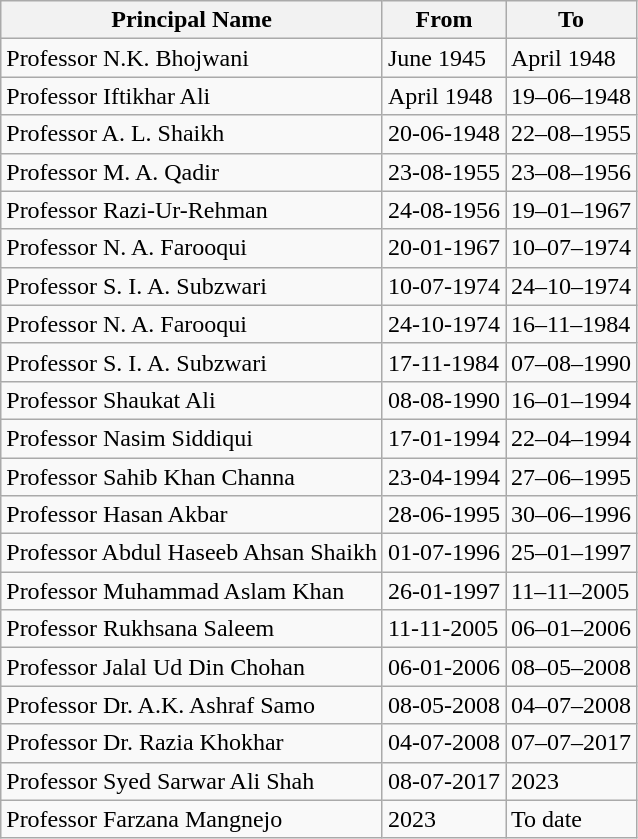<table class="wikitable">
<tr>
<th>Principal Name</th>
<th>From</th>
<th>To</th>
</tr>
<tr>
<td>Professor N.K. Bhojwani</td>
<td>June 1945</td>
<td>April 1948</td>
</tr>
<tr>
<td>Professor Iftikhar Ali</td>
<td>April 1948</td>
<td>19–06–1948</td>
</tr>
<tr>
<td>Professor A. L. Shaikh</td>
<td>20-06-1948</td>
<td>22–08–1955</td>
</tr>
<tr>
<td>Professor M. A. Qadir</td>
<td>23-08-1955</td>
<td>23–08–1956</td>
</tr>
<tr>
<td>Professor Razi-Ur-Rehman</td>
<td>24-08-1956</td>
<td>19–01–1967</td>
</tr>
<tr>
<td>Professor N. A. Farooqui</td>
<td>20-01-1967</td>
<td>10–07–1974</td>
</tr>
<tr>
<td>Professor S. I. A. Subzwari</td>
<td>10-07-1974</td>
<td>24–10–1974</td>
</tr>
<tr>
<td>Professor N. A. Farooqui</td>
<td>24-10-1974</td>
<td>16–11–1984</td>
</tr>
<tr>
<td>Professor S. I. A. Subzwari</td>
<td>17-11-1984</td>
<td>07–08–1990</td>
</tr>
<tr>
<td>Professor Shaukat Ali</td>
<td>08-08-1990</td>
<td>16–01–1994</td>
</tr>
<tr>
<td>Professor Nasim Siddiqui</td>
<td>17-01-1994</td>
<td>22–04–1994</td>
</tr>
<tr>
<td>Professor Sahib Khan Channa</td>
<td>23-04-1994</td>
<td>27–06–1995</td>
</tr>
<tr>
<td>Professor Hasan Akbar</td>
<td>28-06-1995</td>
<td>30–06–1996</td>
</tr>
<tr>
<td>Professor Abdul Haseeb Ahsan Shaikh</td>
<td>01-07-1996</td>
<td>25–01–1997</td>
</tr>
<tr>
<td>Professor Muhammad Aslam Khan</td>
<td>26-01-1997</td>
<td>11–11–2005</td>
</tr>
<tr>
<td>Professor Rukhsana Saleem</td>
<td>11-11-2005</td>
<td>06–01–2006</td>
</tr>
<tr>
<td>Professor Jalal Ud Din Chohan</td>
<td>06-01-2006</td>
<td>08–05–2008</td>
</tr>
<tr>
<td>Professor Dr. A.K. Ashraf Samo</td>
<td>08-05-2008</td>
<td>04–07–2008</td>
</tr>
<tr>
<td>Professor Dr. Razia Khokhar</td>
<td>04-07-2008</td>
<td>07–07–2017</td>
</tr>
<tr>
<td>Professor Syed Sarwar Ali Shah</td>
<td>08-07-2017</td>
<td>2023</td>
</tr>
<tr>
<td>Professor Farzana Mangnejo</td>
<td>2023</td>
<td>To date</td>
</tr>
</table>
